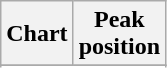<table class="wikitable plainrowheaders">
<tr>
<th>Chart</th>
<th>Peak<br>position</th>
</tr>
<tr>
</tr>
<tr>
</tr>
<tr>
</tr>
<tr>
</tr>
<tr>
</tr>
<tr>
</tr>
<tr>
</tr>
</table>
